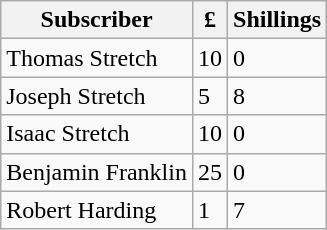<table class="wikitable">
<tr>
<th>Subscriber</th>
<th>£</th>
<th>Shillings</th>
</tr>
<tr>
<td>Thomas Stretch</td>
<td>10</td>
<td>0</td>
</tr>
<tr>
<td>Joseph Stretch</td>
<td>5</td>
<td>8</td>
</tr>
<tr>
<td>Isaac Stretch</td>
<td>10</td>
<td>0</td>
</tr>
<tr>
<td>Benjamin Franklin</td>
<td>25</td>
<td>0</td>
</tr>
<tr>
<td>Robert Harding</td>
<td>1</td>
<td>7</td>
</tr>
</table>
